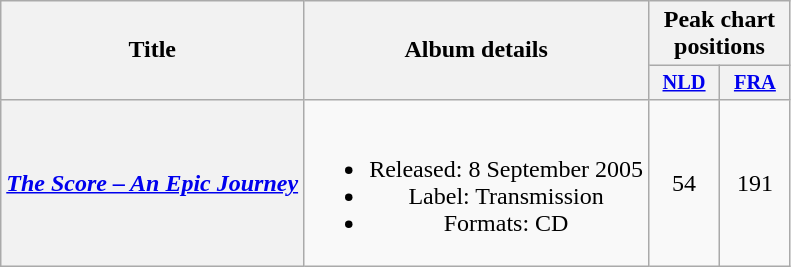<table class="wikitable plainrowheaders" style="text-align:center;" border="1">
<tr>
<th scope="col" rowspan="2">Title</th>
<th scope="col" rowspan="2">Album details</th>
<th scope="col" colspan="2">Peak chart positions</th>
</tr>
<tr>
<th scope="col" style="width:3em;font-size:85%;"><a href='#'>NLD</a><br></th>
<th scope="col" style="width:3em;font-size:85%;"><a href='#'>FRA</a><br></th>
</tr>
<tr>
<th scope="row"><em><a href='#'>The Score – An Epic Journey</a></em></th>
<td><br><ul><li>Released: 8 September 2005</li><li>Label: Transmission</li><li>Formats: CD</li></ul></td>
<td>54</td>
<td>191</td>
</tr>
</table>
